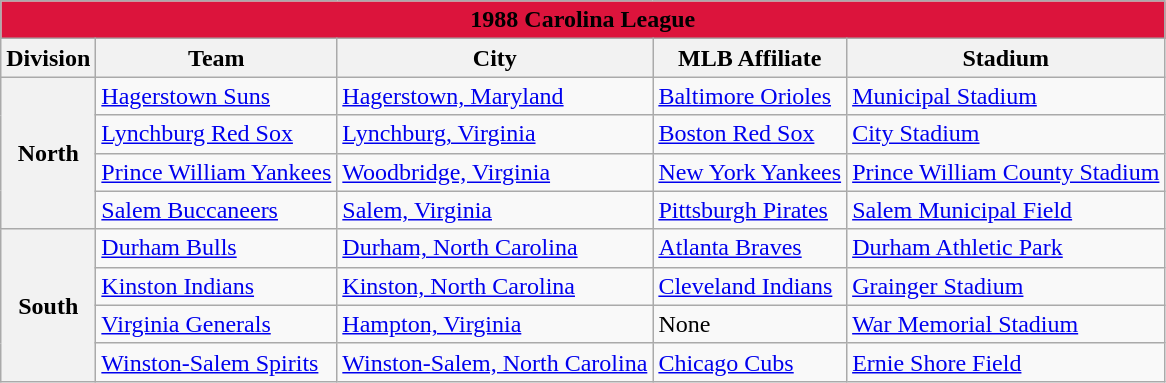<table class="wikitable" style="width:auto">
<tr>
<td bgcolor="#DC143C" align="center" colspan="7"><strong><span>1988 Carolina League</span></strong></td>
</tr>
<tr>
<th>Division</th>
<th>Team</th>
<th>City</th>
<th>MLB Affiliate</th>
<th>Stadium</th>
</tr>
<tr>
<th rowspan="4">North</th>
<td><a href='#'>Hagerstown Suns</a></td>
<td><a href='#'>Hagerstown, Maryland</a></td>
<td><a href='#'>Baltimore Orioles</a></td>
<td><a href='#'>Municipal Stadium</a></td>
</tr>
<tr>
<td><a href='#'>Lynchburg Red Sox</a></td>
<td><a href='#'>Lynchburg, Virginia</a></td>
<td><a href='#'>Boston Red Sox</a></td>
<td><a href='#'>City Stadium</a></td>
</tr>
<tr>
<td><a href='#'>Prince William Yankees</a></td>
<td><a href='#'>Woodbridge, Virginia</a></td>
<td><a href='#'>New York Yankees</a></td>
<td><a href='#'>Prince William County Stadium</a></td>
</tr>
<tr>
<td><a href='#'>Salem Buccaneers</a></td>
<td><a href='#'>Salem, Virginia</a></td>
<td><a href='#'>Pittsburgh Pirates</a></td>
<td><a href='#'>Salem Municipal Field</a></td>
</tr>
<tr>
<th rowspan="4">South</th>
<td><a href='#'>Durham Bulls</a></td>
<td><a href='#'>Durham, North Carolina</a></td>
<td><a href='#'>Atlanta Braves</a></td>
<td><a href='#'>Durham Athletic Park</a></td>
</tr>
<tr>
<td><a href='#'>Kinston Indians</a></td>
<td><a href='#'>Kinston, North Carolina</a></td>
<td><a href='#'>Cleveland Indians</a></td>
<td><a href='#'>Grainger Stadium</a></td>
</tr>
<tr>
<td><a href='#'>Virginia Generals</a></td>
<td><a href='#'>Hampton, Virginia</a></td>
<td>None</td>
<td><a href='#'>War Memorial Stadium</a></td>
</tr>
<tr>
<td><a href='#'>Winston-Salem Spirits</a></td>
<td><a href='#'>Winston-Salem, North Carolina</a></td>
<td><a href='#'>Chicago Cubs</a></td>
<td><a href='#'>Ernie Shore Field</a></td>
</tr>
</table>
